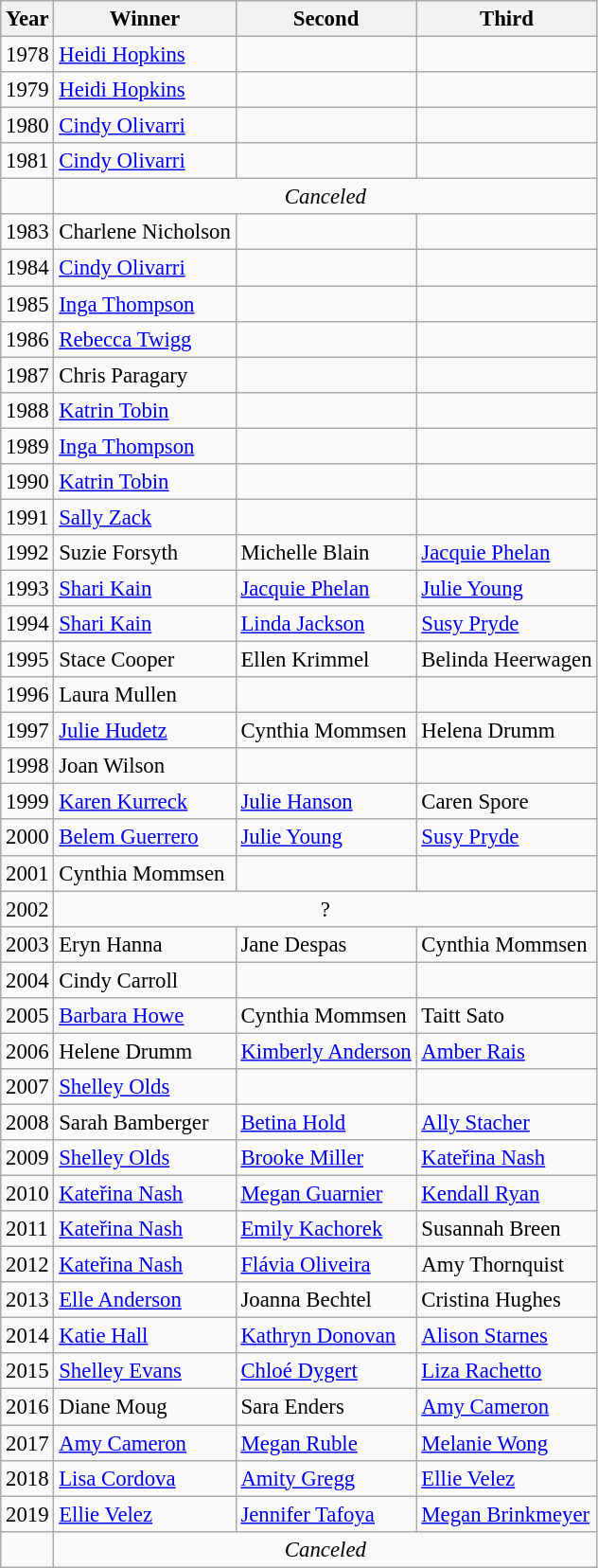<table class="wikitable sortable" style="font-size:95%">
<tr>
<th>Year</th>
<th>Winner</th>
<th>Second</th>
<th>Third</th>
</tr>
<tr>
<td>1978</td>
<td> <a href='#'>Heidi Hopkins</a></td>
<td></td>
<td></td>
</tr>
<tr>
<td>1979</td>
<td> <a href='#'>Heidi Hopkins</a></td>
<td></td>
<td></td>
</tr>
<tr>
<td>1980</td>
<td> <a href='#'>Cindy Olivarri</a></td>
<td></td>
<td></td>
</tr>
<tr>
<td>1981</td>
<td> <a href='#'>Cindy Olivarri</a></td>
<td></td>
<td></td>
</tr>
<tr>
<td></td>
<td colspan=3; align=center><em>Canceled</em></td>
</tr>
<tr>
<td>1983</td>
<td> Charlene Nicholson</td>
<td></td>
<td></td>
</tr>
<tr>
<td>1984</td>
<td> <a href='#'>Cindy Olivarri</a></td>
<td></td>
<td></td>
</tr>
<tr>
<td>1985</td>
<td> <a href='#'>Inga Thompson</a></td>
<td></td>
<td></td>
</tr>
<tr>
<td>1986</td>
<td> <a href='#'>Rebecca Twigg</a></td>
<td></td>
<td></td>
</tr>
<tr>
<td>1987</td>
<td> Chris Paragary</td>
<td></td>
<td></td>
</tr>
<tr>
<td>1988</td>
<td> <a href='#'>Katrin Tobin</a></td>
<td></td>
<td></td>
</tr>
<tr>
<td>1989</td>
<td> <a href='#'>Inga Thompson</a></td>
<td></td>
<td></td>
</tr>
<tr>
<td>1990</td>
<td> <a href='#'>Katrin Tobin</a></td>
<td></td>
<td></td>
</tr>
<tr>
<td>1991</td>
<td> <a href='#'>Sally Zack</a></td>
<td></td>
<td></td>
</tr>
<tr>
<td>1992</td>
<td> Suzie Forsyth</td>
<td> Michelle Blain</td>
<td> <a href='#'>Jacquie Phelan</a></td>
</tr>
<tr>
<td>1993</td>
<td> <a href='#'>Shari Kain</a></td>
<td> <a href='#'>Jacquie Phelan</a></td>
<td> <a href='#'>Julie Young</a></td>
</tr>
<tr>
<td>1994</td>
<td> <a href='#'>Shari Kain</a></td>
<td> <a href='#'>Linda Jackson</a></td>
<td> <a href='#'>Susy Pryde</a></td>
</tr>
<tr>
<td>1995</td>
<td> Stace Cooper</td>
<td> Ellen Krimmel</td>
<td> Belinda Heerwagen</td>
</tr>
<tr>
<td>1996</td>
<td> Laura Mullen</td>
<td></td>
<td></td>
</tr>
<tr>
<td>1997</td>
<td> <a href='#'>Julie Hudetz</a></td>
<td> Cynthia Mommsen</td>
<td> Helena Drumm</td>
</tr>
<tr>
<td>1998</td>
<td> Joan Wilson</td>
<td></td>
<td></td>
</tr>
<tr>
<td>1999</td>
<td> <a href='#'>Karen Kurreck</a></td>
<td> <a href='#'>Julie Hanson</a></td>
<td> Caren Spore</td>
</tr>
<tr>
<td>2000</td>
<td> <a href='#'>Belem Guerrero</a></td>
<td> <a href='#'>Julie Young</a></td>
<td> <a href='#'>Susy Pryde</a></td>
</tr>
<tr>
<td>2001</td>
<td> Cynthia Mommsen</td>
<td></td>
<td></td>
</tr>
<tr>
<td>2002</td>
<td colspan=3; align=center>?</td>
</tr>
<tr>
<td>2003</td>
<td> Eryn Hanna</td>
<td> Jane Despas</td>
<td> Cynthia Mommsen</td>
</tr>
<tr>
<td>2004</td>
<td> Cindy Carroll</td>
<td></td>
<td></td>
</tr>
<tr>
<td>2005</td>
<td> <a href='#'>Barbara Howe</a></td>
<td> Cynthia Mommsen</td>
<td> Taitt Sato</td>
</tr>
<tr>
<td>2006</td>
<td> Helene Drumm</td>
<td> <a href='#'>Kimberly Anderson</a></td>
<td> <a href='#'>Amber Rais</a></td>
</tr>
<tr>
<td>2007</td>
<td> <a href='#'>Shelley Olds</a></td>
<td></td>
<td></td>
</tr>
<tr>
<td>2008</td>
<td> Sarah Bamberger</td>
<td> <a href='#'>Betina Hold</a></td>
<td> <a href='#'>Ally Stacher</a></td>
</tr>
<tr>
<td>2009</td>
<td> <a href='#'>Shelley Olds</a></td>
<td> <a href='#'>Brooke Miller</a></td>
<td> <a href='#'>Kateřina Nash</a></td>
</tr>
<tr>
<td>2010</td>
<td> <a href='#'>Kateřina Nash</a></td>
<td> <a href='#'>Megan Guarnier</a></td>
<td> <a href='#'>Kendall Ryan</a></td>
</tr>
<tr>
<td>2011</td>
<td> <a href='#'>Kateřina Nash</a></td>
<td> <a href='#'>Emily Kachorek</a></td>
<td> Susannah Breen</td>
</tr>
<tr>
<td>2012</td>
<td> <a href='#'>Kateřina Nash</a></td>
<td> <a href='#'>Flávia Oliveira</a></td>
<td> Amy Thornquist</td>
</tr>
<tr>
<td>2013</td>
<td> <a href='#'>Elle Anderson</a></td>
<td> Joanna Bechtel</td>
<td> Cristina Hughes</td>
</tr>
<tr>
<td>2014</td>
<td> <a href='#'>Katie Hall</a></td>
<td> <a href='#'>Kathryn Donovan</a></td>
<td> <a href='#'>Alison Starnes</a></td>
</tr>
<tr>
<td>2015</td>
<td> <a href='#'>Shelley Evans</a></td>
<td> <a href='#'>Chloé Dygert</a></td>
<td> <a href='#'>Liza Rachetto</a></td>
</tr>
<tr>
<td>2016</td>
<td> Diane Moug</td>
<td> Sara Enders</td>
<td> <a href='#'>Amy Cameron</a></td>
</tr>
<tr>
<td>2017</td>
<td> <a href='#'>Amy Cameron</a></td>
<td> <a href='#'>Megan Ruble</a></td>
<td> <a href='#'>Melanie Wong</a></td>
</tr>
<tr>
<td>2018</td>
<td> <a href='#'>Lisa Cordova</a></td>
<td> <a href='#'>Amity Gregg</a></td>
<td> <a href='#'>Ellie Velez</a></td>
</tr>
<tr>
<td>2019</td>
<td> <a href='#'>Ellie Velez</a></td>
<td> <a href='#'>Jennifer Tafoya</a></td>
<td> <a href='#'>Megan Brinkmeyer</a></td>
</tr>
<tr>
<td></td>
<td colspan=3; align=center><em>Canceled</em></td>
</tr>
</table>
